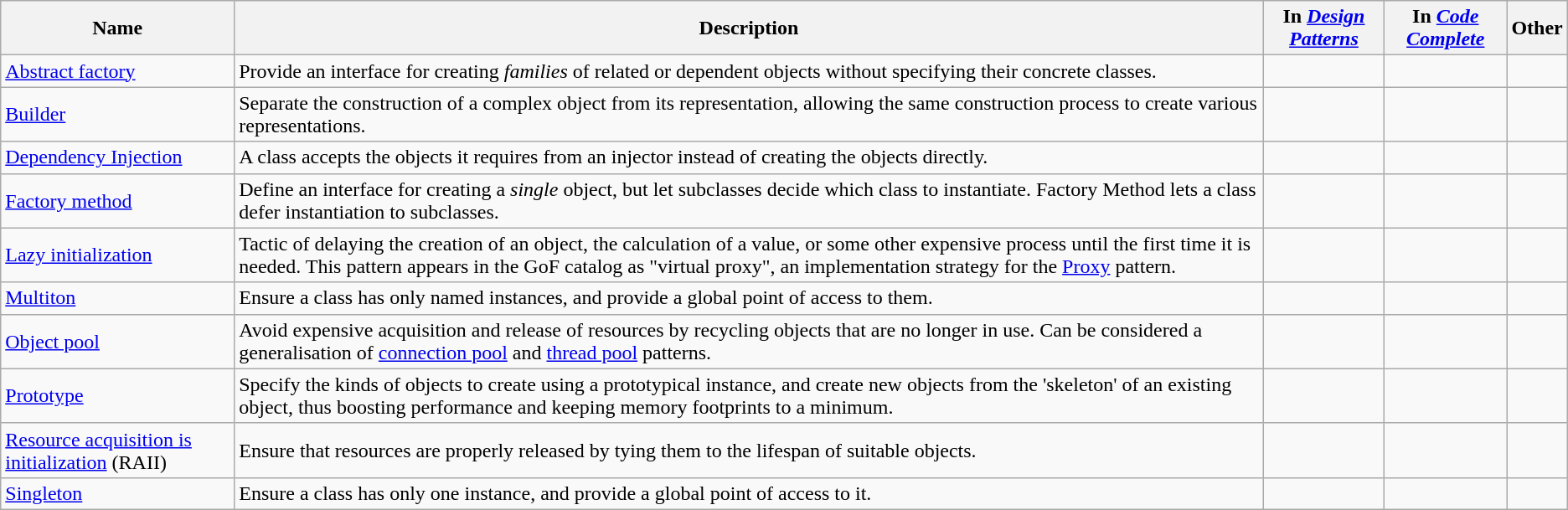<table class="wikitable">
<tr>
<th>Name</th>
<th>Description</th>
<th>In <em><a href='#'>Design Patterns</a></em></th>
<th>In <em><a href='#'>Code Complete</a></em></th>
<th>Other</th>
</tr>
<tr>
<td><a href='#'>Abstract factory</a></td>
<td>Provide an interface for creating <em>families</em> of related or dependent objects without specifying their concrete classes.</td>
<td></td>
<td></td>
<td></td>
</tr>
<tr>
<td><a href='#'>Builder</a></td>
<td>Separate the construction of a complex object from its representation, allowing the same construction process to create various representations.</td>
<td></td>
<td></td>
<td></td>
</tr>
<tr>
<td><a href='#'>Dependency Injection</a></td>
<td>A class accepts the objects it requires from an injector instead of creating the objects directly.</td>
<td></td>
<td></td>
<td></td>
</tr>
<tr>
<td><a href='#'>Factory method</a></td>
<td>Define an interface for creating a <em>single</em> object, but let subclasses decide which class to instantiate. Factory Method lets a class defer instantiation to subclasses.</td>
<td></td>
<td></td>
<td></td>
</tr>
<tr>
<td><a href='#'>Lazy initialization</a></td>
<td>Tactic of delaying the creation of an object, the calculation of a value, or some other expensive process until the first time it is needed. This pattern appears in the GoF catalog as "virtual proxy", an implementation strategy for the <a href='#'>Proxy</a> pattern.</td>
<td></td>
<td></td>
<td></td>
</tr>
<tr>
<td><a href='#'>Multiton</a></td>
<td>Ensure a class has only named instances, and provide a global point of access to them.</td>
<td></td>
<td></td>
<td></td>
</tr>
<tr>
<td><a href='#'>Object pool</a></td>
<td>Avoid expensive acquisition and release of resources by recycling objects that are no longer in use. Can be considered a generalisation of <a href='#'>connection pool</a> and <a href='#'>thread pool</a> patterns.</td>
<td></td>
<td></td>
<td></td>
</tr>
<tr>
<td><a href='#'>Prototype</a></td>
<td>Specify the kinds of objects to create using a prototypical instance, and create new objects from the 'skeleton' of an existing object, thus boosting performance and keeping memory footprints to a minimum.</td>
<td></td>
<td></td>
<td></td>
</tr>
<tr>
<td><a href='#'>Resource acquisition is initialization</a> (RAII)</td>
<td>Ensure that resources are properly released by tying them to the lifespan of suitable objects.</td>
<td></td>
<td></td>
<td></td>
</tr>
<tr>
<td><a href='#'>Singleton</a></td>
<td>Ensure a class has only one instance, and provide a global point of access to it.</td>
<td></td>
<td></td>
<td></td>
</tr>
</table>
